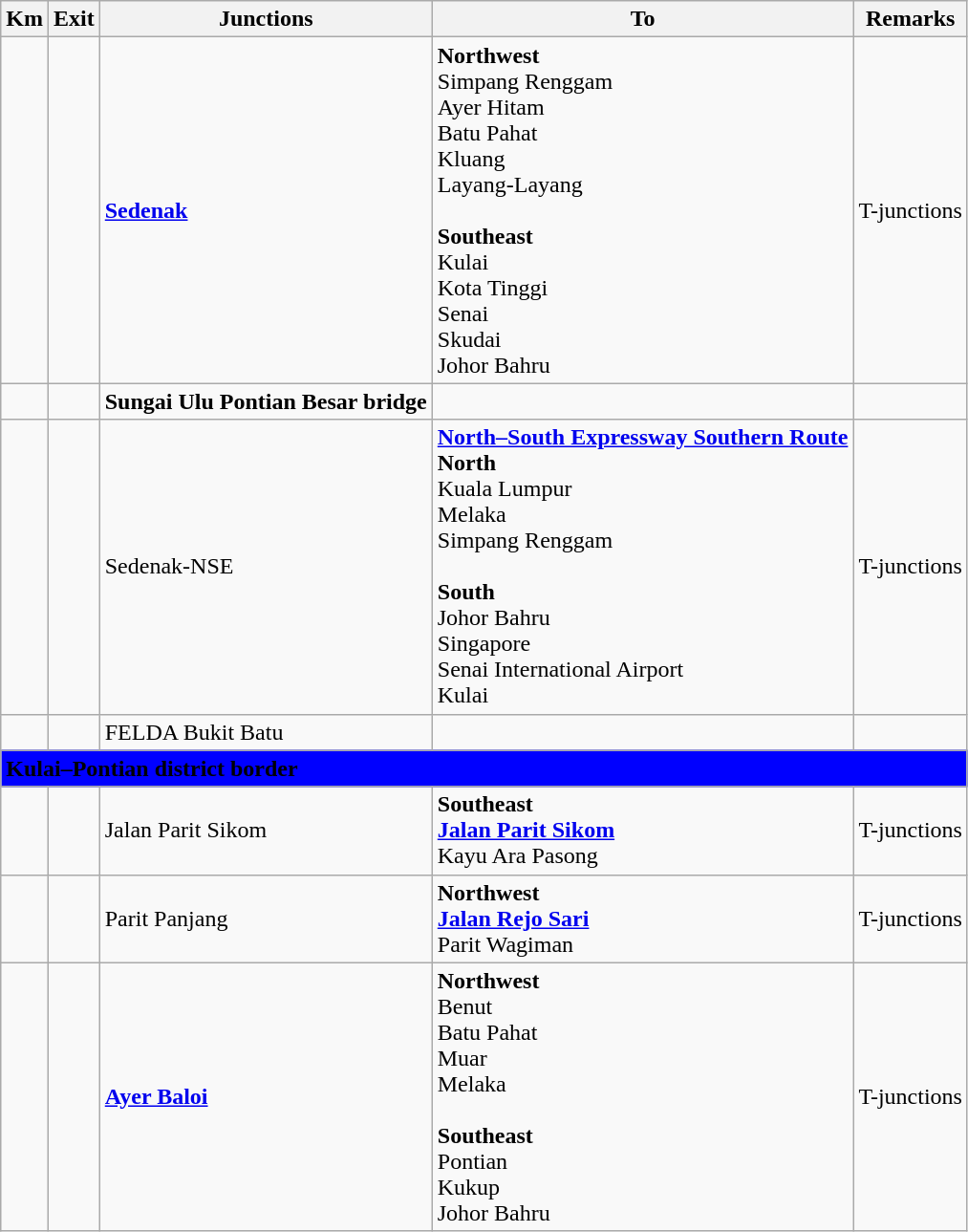<table class="wikitable">
<tr>
<th>Km</th>
<th>Exit</th>
<th>Junctions</th>
<th>To</th>
<th>Remarks</th>
</tr>
<tr>
<td></td>
<td></td>
<td><strong><a href='#'>Sedenak</a></strong></td>
<td><strong>Northwest</strong><br> Simpang Renggam<br> Ayer Hitam<br> Batu Pahat<br> Kluang<br> Layang-Layang<br><br><strong>Southeast</strong><br> Kulai<br> Kota Tinggi<br> Senai<br> Skudai<br> Johor Bahru</td>
<td>T-junctions</td>
</tr>
<tr>
<td></td>
<td></td>
<td><strong>Sungai Ulu Pontian Besar bridge</strong></td>
<td></td>
<td></td>
</tr>
<tr>
<td></td>
<td></td>
<td>Sedenak-NSE</td>
<td>  <strong><a href='#'>North–South Expressway Southern Route</a></strong><br><strong>North</strong><br>Kuala Lumpur<br>Melaka<br>Simpang Renggam<br><br><strong>South</strong><br>Johor Bahru<br>Singapore<br>Senai International Airport <br>Kulai</td>
<td>T-junctions</td>
</tr>
<tr>
<td></td>
<td></td>
<td>FELDA Bukit Batu</td>
<td></td>
<td></td>
</tr>
<tr>
<td style="width:600px" colspan="6" style="text-align:center" bgcolor="blue"><strong><span>Kulai–Pontian district border</span></strong></td>
</tr>
<tr>
<td></td>
<td></td>
<td>Jalan Parit Sikom</td>
<td><strong>Southeast</strong><br> <strong><a href='#'>Jalan Parit Sikom</a></strong><br>Kayu Ara Pasong</td>
<td>T-junctions</td>
</tr>
<tr>
<td></td>
<td></td>
<td>Parit Panjang</td>
<td><strong>Northwest</strong><br> <strong><a href='#'>Jalan Rejo Sari</a></strong><br>Parit Wagiman</td>
<td>T-junctions</td>
</tr>
<tr>
<td></td>
<td></td>
<td><strong><a href='#'>Ayer Baloi</a></strong></td>
<td><strong>Northwest</strong><br> Benut<br> Batu Pahat<br> Muar<br> Melaka<br><br><strong>Southeast</strong><br> Pontian<br> Kukup<br> Johor Bahru</td>
<td>T-junctions</td>
</tr>
</table>
